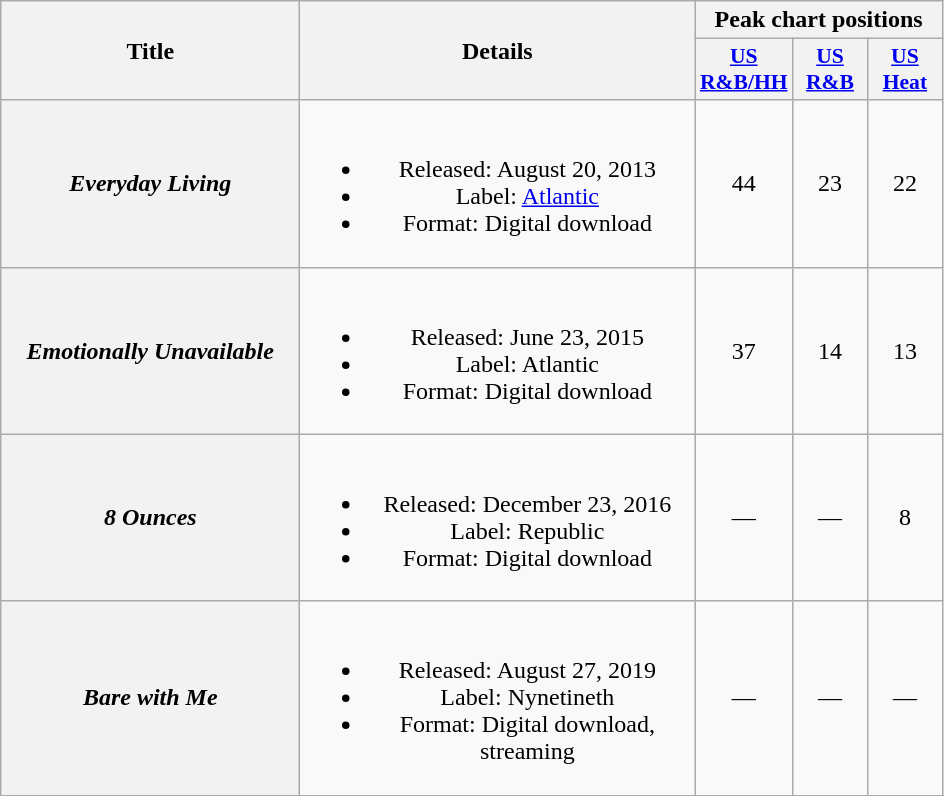<table class="wikitable plainrowheaders" style="text-align:center;" border="1">
<tr>
<th scope="col" rowspan="2" style="width:12em;">Title</th>
<th scope="col" rowspan="2" style="width:16em;">Details</th>
<th scope="col" colspan="3">Peak chart positions</th>
</tr>
<tr>
<th scope="col" style="width:3em;font-size:90%;"><a href='#'>US<br>R&B/HH</a><br></th>
<th scope="col" style="width:3em;font-size:90%;"><a href='#'>US <br>R&B</a><br></th>
<th scope="col" style="width:3em;font-size:90%;"><a href='#'>US<br>Heat</a><br></th>
</tr>
<tr>
<th scope="row"><em>Everyday Living</em></th>
<td><br><ul><li>Released: August 20, 2013</li><li>Label: <a href='#'>Atlantic</a></li><li>Format: Digital download</li></ul></td>
<td>44</td>
<td>23</td>
<td>22</td>
</tr>
<tr>
<th scope="row"><em>Emotionally Unavailable</em></th>
<td><br><ul><li>Released: June 23, 2015</li><li>Label: Atlantic</li><li>Format: Digital download</li></ul></td>
<td>37</td>
<td>14</td>
<td>13</td>
</tr>
<tr>
<th scope="row"><em>8 Ounces</em></th>
<td><br><ul><li>Released: December 23, 2016</li><li>Label: Republic</li><li>Format: Digital download</li></ul></td>
<td>—</td>
<td>—</td>
<td>8</td>
</tr>
<tr>
<th scope="row"><em>Bare with Me</em></th>
<td><br><ul><li>Released: August 27, 2019</li><li>Label: Nynetineth</li><li>Format: Digital download, streaming</li></ul></td>
<td>—</td>
<td>—</td>
<td>—</td>
</tr>
<tr>
</tr>
</table>
